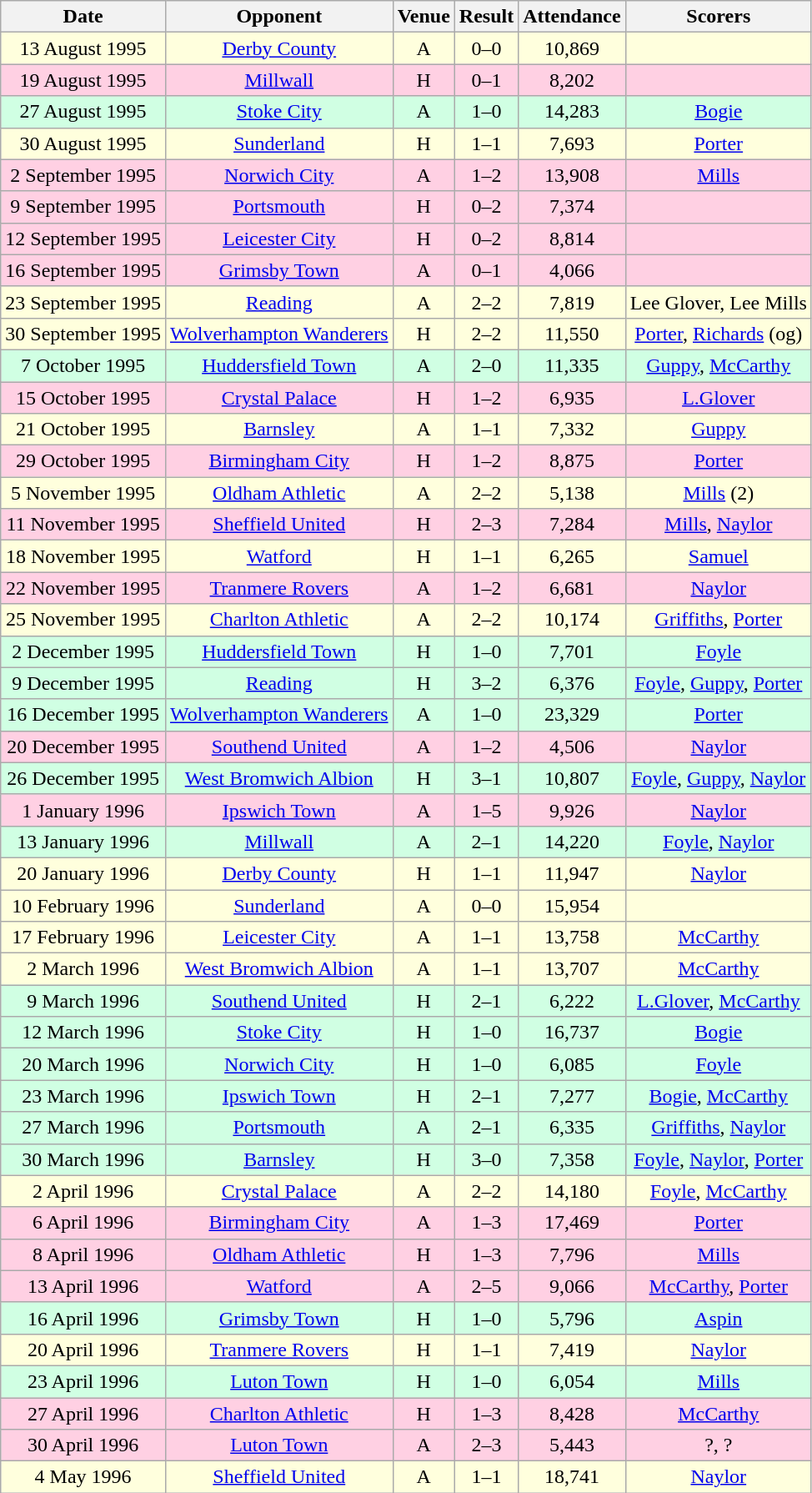<table class="wikitable sortable" style="font-size:100%; text-align:center">
<tr>
<th>Date</th>
<th>Opponent</th>
<th>Venue</th>
<th>Result</th>
<th>Attendance</th>
<th>Scorers</th>
</tr>
<tr style="background-color: #ffffdd;">
<td>13 August 1995</td>
<td><a href='#'>Derby County</a></td>
<td>A</td>
<td>0–0</td>
<td>10,869</td>
<td></td>
</tr>
<tr style="background-color: #ffd0e3;">
<td>19 August 1995</td>
<td><a href='#'>Millwall</a></td>
<td>H</td>
<td>0–1</td>
<td>8,202</td>
<td></td>
</tr>
<tr style="background-color: #d0ffe3;">
<td>27 August 1995</td>
<td><a href='#'>Stoke City</a></td>
<td>A</td>
<td>1–0</td>
<td>14,283</td>
<td><a href='#'>Bogie</a></td>
</tr>
<tr style="background-color: #ffffdd;">
<td>30 August 1995</td>
<td><a href='#'>Sunderland</a></td>
<td>H</td>
<td>1–1</td>
<td>7,693</td>
<td><a href='#'>Porter</a></td>
</tr>
<tr style="background-color: #ffd0e3;">
<td>2 September 1995</td>
<td><a href='#'>Norwich City</a></td>
<td>A</td>
<td>1–2</td>
<td>13,908</td>
<td><a href='#'>Mills</a></td>
</tr>
<tr style="background-color: #ffd0e3;">
<td>9 September 1995</td>
<td><a href='#'>Portsmouth</a></td>
<td>H</td>
<td>0–2</td>
<td>7,374</td>
<td></td>
</tr>
<tr style="background-color: #ffd0e3;">
<td>12 September 1995</td>
<td><a href='#'>Leicester City</a></td>
<td>H</td>
<td>0–2</td>
<td>8,814</td>
<td></td>
</tr>
<tr style="background-color: #ffd0e3;">
<td>16 September 1995</td>
<td><a href='#'>Grimsby Town</a></td>
<td>A</td>
<td>0–1</td>
<td>4,066</td>
<td></td>
</tr>
<tr style="background-color: #ffffdd;">
<td>23 September 1995</td>
<td><a href='#'>Reading</a></td>
<td>A</td>
<td>2–2</td>
<td>7,819</td>
<td>Lee Glover, Lee Mills</td>
</tr>
<tr style="background-color: #ffffdd;">
<td>30 September 1995</td>
<td><a href='#'>Wolverhampton Wanderers</a></td>
<td>H</td>
<td>2–2</td>
<td>11,550</td>
<td><a href='#'>Porter</a>, <a href='#'>Richards</a> (og)</td>
</tr>
<tr style="background-color: #d0ffe3;">
<td>7 October 1995</td>
<td><a href='#'>Huddersfield Town</a></td>
<td>A</td>
<td>2–0</td>
<td>11,335</td>
<td><a href='#'>Guppy</a>, <a href='#'>McCarthy</a></td>
</tr>
<tr style="background-color: #ffd0e3;">
<td>15 October 1995</td>
<td><a href='#'>Crystal Palace</a></td>
<td>H</td>
<td>1–2</td>
<td>6,935</td>
<td><a href='#'>L.Glover</a></td>
</tr>
<tr style="background-color: #ffffdd;">
<td>21 October 1995</td>
<td><a href='#'>Barnsley</a></td>
<td>A</td>
<td>1–1</td>
<td>7,332</td>
<td><a href='#'>Guppy</a></td>
</tr>
<tr style="background-color: #ffd0e3;">
<td>29 October 1995</td>
<td><a href='#'>Birmingham City</a></td>
<td>H</td>
<td>1–2</td>
<td>8,875</td>
<td><a href='#'>Porter</a></td>
</tr>
<tr style="background-color: #ffffdd;">
<td>5 November 1995</td>
<td><a href='#'>Oldham Athletic</a></td>
<td>A</td>
<td>2–2</td>
<td>5,138</td>
<td><a href='#'>Mills</a> (2)</td>
</tr>
<tr style="background-color: #ffd0e3;">
<td>11 November 1995</td>
<td><a href='#'>Sheffield United</a></td>
<td>H</td>
<td>2–3</td>
<td>7,284</td>
<td><a href='#'>Mills</a>, <a href='#'>Naylor</a></td>
</tr>
<tr style="background-color: #ffffdd;">
<td>18 November 1995</td>
<td><a href='#'>Watford</a></td>
<td>H</td>
<td>1–1</td>
<td>6,265</td>
<td><a href='#'>Samuel</a></td>
</tr>
<tr style="background-color: #ffd0e3;">
<td>22 November 1995</td>
<td><a href='#'>Tranmere Rovers</a></td>
<td>A</td>
<td>1–2</td>
<td>6,681</td>
<td><a href='#'>Naylor</a></td>
</tr>
<tr style="background-color: #ffffdd;">
<td>25 November 1995</td>
<td><a href='#'>Charlton Athletic</a></td>
<td>A</td>
<td>2–2</td>
<td>10,174</td>
<td><a href='#'>Griffiths</a>, <a href='#'>Porter</a></td>
</tr>
<tr style="background-color: #d0ffe3;">
<td>2 December 1995</td>
<td><a href='#'>Huddersfield Town</a></td>
<td>H</td>
<td>1–0</td>
<td>7,701</td>
<td><a href='#'>Foyle</a></td>
</tr>
<tr style="background-color: #d0ffe3;">
<td>9 December 1995</td>
<td><a href='#'>Reading</a></td>
<td>H</td>
<td>3–2</td>
<td>6,376</td>
<td><a href='#'>Foyle</a>, <a href='#'>Guppy</a>, <a href='#'>Porter</a></td>
</tr>
<tr style="background-color: #d0ffe3;">
<td>16 December 1995</td>
<td><a href='#'>Wolverhampton Wanderers</a></td>
<td>A</td>
<td>1–0</td>
<td>23,329</td>
<td><a href='#'>Porter</a></td>
</tr>
<tr style="background-color: #ffd0e3;">
<td>20 December 1995</td>
<td><a href='#'>Southend United</a></td>
<td>A</td>
<td>1–2</td>
<td>4,506</td>
<td><a href='#'>Naylor</a></td>
</tr>
<tr style="background-color: #d0ffe3;">
<td>26 December 1995</td>
<td><a href='#'>West Bromwich Albion</a></td>
<td>H</td>
<td>3–1</td>
<td>10,807</td>
<td><a href='#'>Foyle</a>, <a href='#'>Guppy</a>, <a href='#'>Naylor</a></td>
</tr>
<tr style="background-color: #ffd0e3;">
<td>1 January 1996</td>
<td><a href='#'>Ipswich Town</a></td>
<td>A</td>
<td>1–5</td>
<td>9,926</td>
<td><a href='#'>Naylor</a></td>
</tr>
<tr style="background-color: #d0ffe3;">
<td>13 January 1996</td>
<td><a href='#'>Millwall</a></td>
<td>A</td>
<td>2–1</td>
<td>14,220</td>
<td><a href='#'>Foyle</a>, <a href='#'>Naylor</a></td>
</tr>
<tr style="background-color: #ffffdd;">
<td>20 January 1996</td>
<td><a href='#'>Derby County</a></td>
<td>H</td>
<td>1–1</td>
<td>11,947</td>
<td><a href='#'>Naylor</a></td>
</tr>
<tr style="background-color: #ffffdd;">
<td>10 February 1996</td>
<td><a href='#'>Sunderland</a></td>
<td>A</td>
<td>0–0</td>
<td>15,954</td>
<td></td>
</tr>
<tr style="background-color: #ffffdd;">
<td>17 February 1996</td>
<td><a href='#'>Leicester City</a></td>
<td>A</td>
<td>1–1</td>
<td>13,758</td>
<td><a href='#'>McCarthy</a></td>
</tr>
<tr style="background-color: #ffffdd;">
<td>2 March 1996</td>
<td><a href='#'>West Bromwich Albion</a></td>
<td>A</td>
<td>1–1</td>
<td>13,707</td>
<td><a href='#'>McCarthy</a></td>
</tr>
<tr style="background-color: #d0ffe3;">
<td>9 March 1996</td>
<td><a href='#'>Southend United</a></td>
<td>H</td>
<td>2–1</td>
<td>6,222</td>
<td><a href='#'>L.Glover</a>, <a href='#'>McCarthy</a></td>
</tr>
<tr style="background-color: #d0ffe3;">
<td>12 March 1996</td>
<td><a href='#'>Stoke City</a></td>
<td>H</td>
<td>1–0</td>
<td>16,737</td>
<td><a href='#'>Bogie</a></td>
</tr>
<tr style="background-color: #d0ffe3;">
<td>20 March 1996</td>
<td><a href='#'>Norwich City</a></td>
<td>H</td>
<td>1–0</td>
<td>6,085</td>
<td><a href='#'>Foyle</a></td>
</tr>
<tr style="background-color: #d0ffe3;">
<td>23 March 1996</td>
<td><a href='#'>Ipswich Town</a></td>
<td>H</td>
<td>2–1</td>
<td>7,277</td>
<td><a href='#'>Bogie</a>, <a href='#'>McCarthy</a></td>
</tr>
<tr style="background-color: #d0ffe3;">
<td>27 March 1996</td>
<td><a href='#'>Portsmouth</a></td>
<td>A</td>
<td>2–1</td>
<td>6,335</td>
<td><a href='#'>Griffiths</a>, <a href='#'>Naylor</a></td>
</tr>
<tr style="background-color: #d0ffe3;">
<td>30 March 1996</td>
<td><a href='#'>Barnsley</a></td>
<td>H</td>
<td>3–0</td>
<td>7,358</td>
<td><a href='#'>Foyle</a>, <a href='#'>Naylor</a>, <a href='#'>Porter</a></td>
</tr>
<tr style="background-color: #ffffdd;">
<td>2 April 1996</td>
<td><a href='#'>Crystal Palace</a></td>
<td>A</td>
<td>2–2</td>
<td>14,180</td>
<td><a href='#'>Foyle</a>, <a href='#'>McCarthy</a></td>
</tr>
<tr style="background-color: #ffd0e3;">
<td>6 April 1996</td>
<td><a href='#'>Birmingham City</a></td>
<td>A</td>
<td>1–3</td>
<td>17,469</td>
<td><a href='#'>Porter</a></td>
</tr>
<tr style="background-color: #ffd0e3;">
<td>8 April 1996</td>
<td><a href='#'>Oldham Athletic</a></td>
<td>H</td>
<td>1–3</td>
<td>7,796</td>
<td><a href='#'>Mills</a></td>
</tr>
<tr style="background-color: #ffd0e3;">
<td>13 April 1996</td>
<td><a href='#'>Watford</a></td>
<td>A</td>
<td>2–5</td>
<td>9,066</td>
<td><a href='#'>McCarthy</a>, <a href='#'>Porter</a></td>
</tr>
<tr style="background-color: #d0ffe3;">
<td>16 April 1996</td>
<td><a href='#'>Grimsby Town</a></td>
<td>H</td>
<td>1–0</td>
<td>5,796</td>
<td><a href='#'>Aspin</a></td>
</tr>
<tr style="background-color: #ffffdd;">
<td>20 April 1996</td>
<td><a href='#'>Tranmere Rovers</a></td>
<td>H</td>
<td>1–1</td>
<td>7,419</td>
<td><a href='#'>Naylor</a></td>
</tr>
<tr style="background-color: #d0ffe3;">
<td>23 April 1996</td>
<td><a href='#'>Luton Town</a></td>
<td>H</td>
<td>1–0</td>
<td>6,054</td>
<td><a href='#'>Mills</a></td>
</tr>
<tr style="background-color: #ffd0e3;">
<td>27 April 1996</td>
<td><a href='#'>Charlton Athletic</a></td>
<td>H</td>
<td>1–3</td>
<td>8,428</td>
<td><a href='#'>McCarthy</a></td>
</tr>
<tr style="background-color: #ffd0e3;">
<td>30 April 1996</td>
<td><a href='#'>Luton Town</a></td>
<td>A</td>
<td>2–3</td>
<td>5,443</td>
<td>?, ?</td>
</tr>
<tr style="background-color: #ffffdd;">
<td>4 May 1996</td>
<td><a href='#'>Sheffield United</a></td>
<td>A</td>
<td>1–1</td>
<td>18,741</td>
<td><a href='#'>Naylor</a></td>
</tr>
</table>
